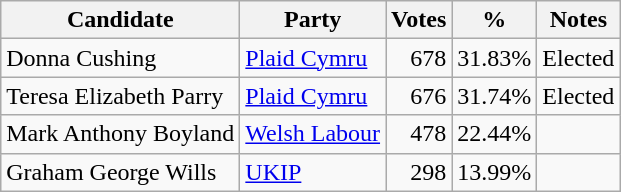<table class=wikitable style=text-align:right>
<tr>
<th>Candidate</th>
<th>Party</th>
<th>Votes</th>
<th>%</th>
<th>Notes</th>
</tr>
<tr>
<td align=left>Donna Cushing</td>
<td align=left><a href='#'>Plaid Cymru</a></td>
<td>678</td>
<td>31.83%</td>
<td align=left>Elected</td>
</tr>
<tr>
<td align=left>Teresa Elizabeth Parry</td>
<td align=left><a href='#'>Plaid Cymru</a></td>
<td>676</td>
<td>31.74%</td>
<td align=left>Elected</td>
</tr>
<tr>
<td align=left>Mark Anthony Boyland</td>
<td align=left><a href='#'>Welsh Labour</a></td>
<td>478</td>
<td>22.44%</td>
<td></td>
</tr>
<tr>
<td align=left>Graham George Wills</td>
<td align=left><a href='#'>UKIP</a></td>
<td>298</td>
<td>13.99%</td>
<td></td>
</tr>
</table>
